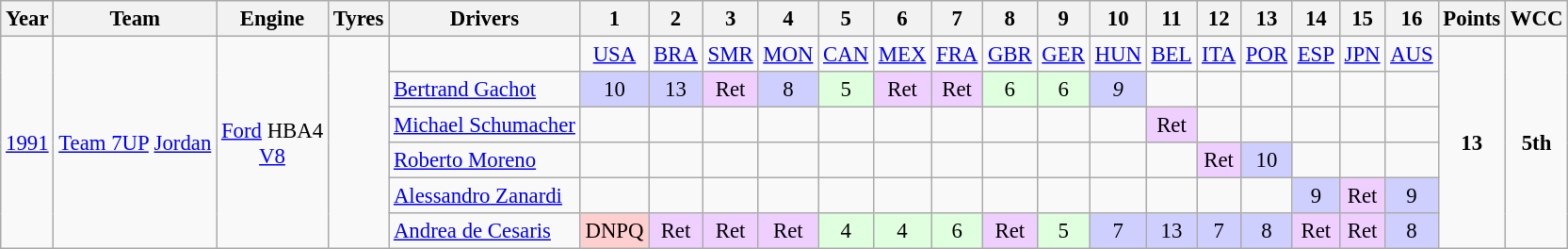<table class="wikitable" style="text-align:center; font-size:95%">
<tr>
<th>Year</th>
<th>Team</th>
<th>Engine</th>
<th>Tyres</th>
<th>Drivers</th>
<th>1</th>
<th>2</th>
<th>3</th>
<th>4</th>
<th>5</th>
<th>6</th>
<th>7</th>
<th>8</th>
<th>9</th>
<th>10</th>
<th>11</th>
<th>12</th>
<th>13</th>
<th>14</th>
<th>15</th>
<th>16</th>
<th>Points</th>
<th>WCC</th>
</tr>
<tr>
<td rowspan="6"><a href='#'>1991</a></td>
<td rowspan="6"><a href='#'>Team 7UP</a> <a href='#'>Jordan</a></td>
<td rowspan="6"><a href='#'>Ford</a> HBA4<br><a href='#'>V8</a></td>
<td rowspan="6"></td>
<td></td>
<td><a href='#'>USA</a></td>
<td><a href='#'>BRA</a></td>
<td><a href='#'>SMR</a></td>
<td><a href='#'>MON</a></td>
<td><a href='#'>CAN</a></td>
<td><a href='#'>MEX</a></td>
<td><a href='#'>FRA</a></td>
<td><a href='#'>GBR</a></td>
<td><a href='#'>GER</a></td>
<td><a href='#'>HUN</a></td>
<td><a href='#'>BEL</a></td>
<td><a href='#'>ITA</a></td>
<td><a href='#'>POR</a></td>
<td><a href='#'>ESP</a></td>
<td><a href='#'>JPN</a></td>
<td><a href='#'>AUS</a></td>
<td rowspan="6"><strong>13</strong></td>
<td rowspan="6"><strong>5th</strong></td>
</tr>
<tr>
<td align="left"><a href='#'>Bertrand Gachot</a></td>
<td style="background:#cfcfff;">10</td>
<td style="background:#cfcfff;">13</td>
<td style="background:#efcfff;">Ret</td>
<td style="background:#cfcfff;">8</td>
<td style="background:#dfffdf;">5</td>
<td style="background:#efcfff;">Ret</td>
<td style="background:#efcfff;">Ret</td>
<td style="background:#dfffdf;">6</td>
<td style="background:#dfffdf;">6</td>
<td style="background:#cfcfff;"><em>9</em></td>
<td></td>
<td></td>
<td></td>
<td></td>
<td></td>
<td></td>
</tr>
<tr>
<td align="left"><a href='#'>Michael Schumacher</a></td>
<td></td>
<td></td>
<td></td>
<td></td>
<td></td>
<td></td>
<td></td>
<td></td>
<td></td>
<td></td>
<td style="background:#efcfff;">Ret</td>
<td></td>
<td></td>
<td></td>
<td></td>
<td></td>
</tr>
<tr>
<td align="left"><a href='#'>Roberto Moreno</a></td>
<td></td>
<td></td>
<td></td>
<td></td>
<td></td>
<td></td>
<td></td>
<td></td>
<td></td>
<td></td>
<td></td>
<td style="background:#efcfff;">Ret</td>
<td style="background:#cfcfff;">10</td>
<td></td>
<td></td>
<td></td>
</tr>
<tr>
<td align="left"><a href='#'>Alessandro Zanardi</a></td>
<td></td>
<td></td>
<td></td>
<td></td>
<td></td>
<td></td>
<td></td>
<td></td>
<td></td>
<td></td>
<td></td>
<td></td>
<td></td>
<td style="background:#cfcfff;">9</td>
<td style="background:#efcfff;">Ret</td>
<td style="background:#cfcfff;">9</td>
</tr>
<tr>
<td align="left"><a href='#'>Andrea de Cesaris</a></td>
<td style="background:#ffcfcf;">DNPQ</td>
<td style="background:#efcfff;">Ret</td>
<td style="background:#efcfff;">Ret</td>
<td style="background:#efcfff;">Ret</td>
<td style="background:#dfffdf;">4</td>
<td style="background:#dfffdf;">4</td>
<td style="background:#dfffdf;">6</td>
<td style="background:#efcfff;">Ret</td>
<td style="background:#dfffdf;">5</td>
<td style="background:#cfcfff;">7</td>
<td style="background:#cfcfff;">13</td>
<td style="background:#cfcfff;">7</td>
<td style="background:#cfcfff;">8</td>
<td style="background:#efcfff;">Ret</td>
<td style="background:#efcfff;">Ret</td>
<td style="background:#cfcfff;">8</td>
</tr>
</table>
